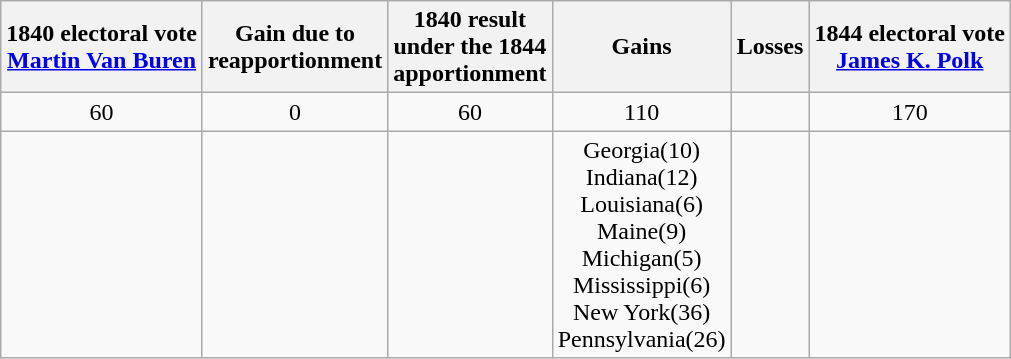<table class="wikitable" style="text-align:center">
<tr>
<th>1840 electoral vote<br><a href='#'>Martin Van Buren</a></th>
<th>Gain due to<br>reapportionment</th>
<th>1840 result<br>under the 1844<br>apportionment</th>
<th>Gains</th>
<th>Losses</th>
<th>1844 electoral vote<br><a href='#'>James K. Polk</a></th>
</tr>
<tr>
<td>60</td>
<td> 0</td>
<td>60</td>
<td> 110</td>
<td></td>
<td>170</td>
</tr>
<tr>
<td></td>
<td></td>
<td></td>
<td>Georgia(10)<br>Indiana(12)<br>Louisiana(6)<br>Maine(9)<br>Michigan(5)<br>Mississippi(6)<br>New York(36)<br>Pennsylvania(26)</td>
<td></td>
<td></td>
</tr>
</table>
